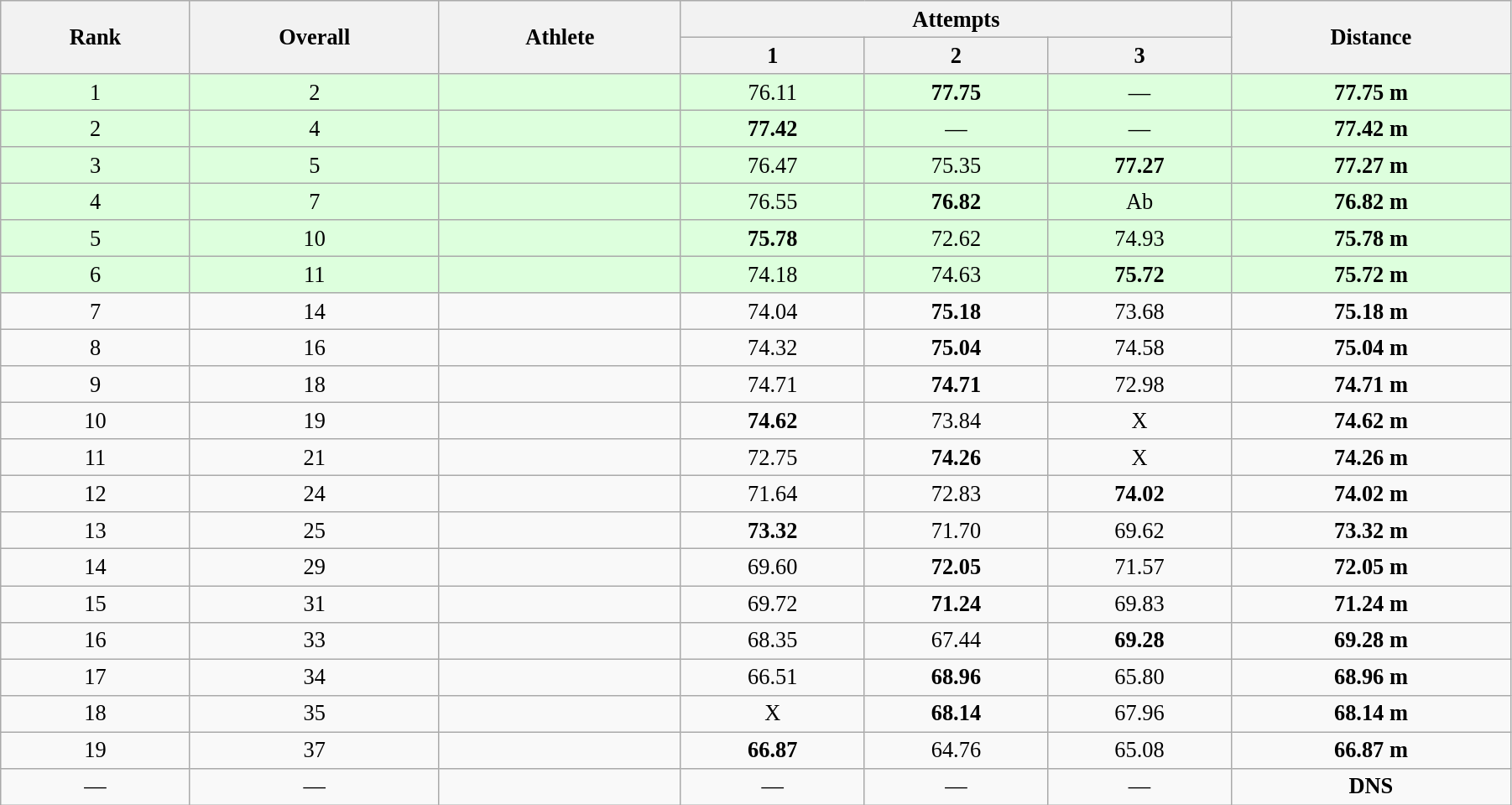<table class="wikitable" style=" text-align:center; font-size:110%;" width="95%">
<tr>
<th rowspan="2">Rank</th>
<th rowspan="2">Overall</th>
<th rowspan="2">Athlete</th>
<th colspan="3">Attempts</th>
<th rowspan="2">Distance</th>
</tr>
<tr>
<th>1</th>
<th>2</th>
<th>3</th>
</tr>
<tr style="background:#ddffdd;">
<td>1</td>
<td>2</td>
<td align=left></td>
<td>76.11</td>
<td><strong>77.75</strong></td>
<td>—</td>
<td><strong>77.75 m</strong></td>
</tr>
<tr style="background:#ddffdd;">
<td>2</td>
<td>4</td>
<td align=left></td>
<td><strong>77.42</strong></td>
<td>—</td>
<td>—</td>
<td><strong>77.42 m</strong></td>
</tr>
<tr style="background:#ddffdd;">
<td>3</td>
<td>5</td>
<td align=left></td>
<td>76.47</td>
<td>75.35</td>
<td><strong>77.27</strong></td>
<td><strong>77.27 m</strong></td>
</tr>
<tr style="background:#ddffdd;">
<td>4</td>
<td>7</td>
<td align=left></td>
<td>76.55</td>
<td><strong>76.82</strong></td>
<td>Ab</td>
<td><strong>76.82 m</strong></td>
</tr>
<tr style="background:#ddffdd;">
<td>5</td>
<td>10</td>
<td align=left></td>
<td><strong>75.78</strong></td>
<td>72.62</td>
<td>74.93</td>
<td><strong>75.78 m</strong></td>
</tr>
<tr style="background:#ddffdd;">
<td>6</td>
<td>11</td>
<td align=left></td>
<td>74.18</td>
<td>74.63</td>
<td><strong>75.72</strong></td>
<td><strong>75.72 m</strong></td>
</tr>
<tr>
<td>7</td>
<td>14</td>
<td align=left></td>
<td>74.04</td>
<td><strong>75.18</strong></td>
<td>73.68</td>
<td><strong>75.18 m</strong></td>
</tr>
<tr>
<td>8</td>
<td>16</td>
<td align=left></td>
<td>74.32</td>
<td><strong>75.04</strong></td>
<td>74.58</td>
<td><strong>75.04 m</strong></td>
</tr>
<tr>
<td>9</td>
<td>18</td>
<td align=left></td>
<td>74.71</td>
<td><strong>74.71</strong></td>
<td>72.98</td>
<td><strong>74.71 m</strong></td>
</tr>
<tr>
<td>10</td>
<td>19</td>
<td align=left></td>
<td><strong>74.62</strong></td>
<td>73.84</td>
<td>X</td>
<td><strong>74.62 m</strong></td>
</tr>
<tr>
<td>11</td>
<td>21</td>
<td align=left></td>
<td>72.75</td>
<td><strong>74.26</strong></td>
<td>X</td>
<td><strong>74.26 m</strong></td>
</tr>
<tr>
<td>12</td>
<td>24</td>
<td align=left></td>
<td>71.64</td>
<td>72.83</td>
<td><strong>74.02</strong></td>
<td><strong>74.02 m</strong></td>
</tr>
<tr>
<td>13</td>
<td>25</td>
<td align=left></td>
<td><strong>73.32</strong></td>
<td>71.70</td>
<td>69.62</td>
<td><strong>73.32 m</strong></td>
</tr>
<tr>
<td>14</td>
<td>29</td>
<td align=left></td>
<td>69.60</td>
<td><strong>72.05</strong></td>
<td>71.57</td>
<td><strong>72.05 m</strong></td>
</tr>
<tr>
<td>15</td>
<td>31</td>
<td align=left></td>
<td>69.72</td>
<td><strong>71.24</strong></td>
<td>69.83</td>
<td><strong>71.24 m</strong></td>
</tr>
<tr>
<td>16</td>
<td>33</td>
<td align=left></td>
<td>68.35</td>
<td>67.44</td>
<td><strong>69.28</strong></td>
<td><strong>69.28 m</strong></td>
</tr>
<tr>
<td>17</td>
<td>34</td>
<td align=left></td>
<td>66.51</td>
<td><strong>68.96</strong></td>
<td>65.80</td>
<td><strong>68.96 m</strong></td>
</tr>
<tr>
<td>18</td>
<td>35</td>
<td align=left></td>
<td>X</td>
<td><strong>68.14</strong></td>
<td>67.96</td>
<td><strong>68.14 m</strong></td>
</tr>
<tr>
<td>19</td>
<td>37</td>
<td align=left></td>
<td><strong>66.87</strong></td>
<td>64.76</td>
<td>65.08</td>
<td><strong>66.87 m</strong></td>
</tr>
<tr>
<td>—</td>
<td>—</td>
<td align=left></td>
<td>—</td>
<td>—</td>
<td>—</td>
<td><strong>DNS</strong></td>
</tr>
</table>
